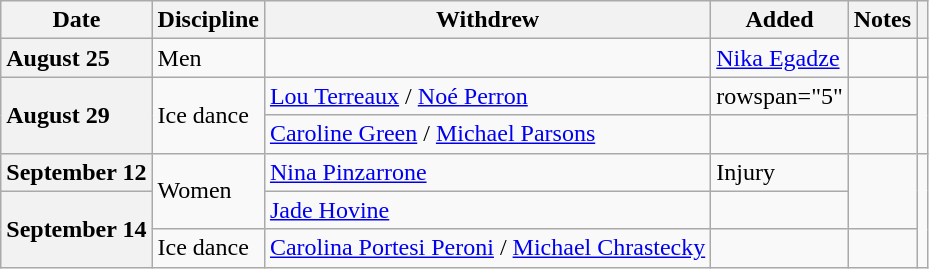<table class="wikitable unsortable" style="text-align:left;">
<tr>
<th scope="col">Date</th>
<th scope="col">Discipline</th>
<th scope="col">Withdrew</th>
<th scope="col">Added</th>
<th scope="col">Notes</th>
<th scope="col"></th>
</tr>
<tr>
<th scope="row" style="text-align:left">August 25</th>
<td>Men</td>
<td></td>
<td> <a href='#'>Nika Egadze</a></td>
<td></td>
<td></td>
</tr>
<tr>
<th scope="row" style="text-align:left" rowspan="2">August 29</th>
<td rowspan="2">Ice dance</td>
<td> <a href='#'>Lou Terreaux</a> / <a href='#'>Noé Perron</a></td>
<td>rowspan="5" </td>
<td></td>
<td rowspan=2></td>
</tr>
<tr>
<td> <a href='#'>Caroline Green</a> / <a href='#'>Michael Parsons</a></td>
<td></td>
</tr>
<tr>
<th scope="row" style="text-align:left">September 12</th>
<td rowspan="2">Women</td>
<td> <a href='#'>Nina Pinzarrone</a></td>
<td>Injury</td>
<td rowspan="2"></td>
</tr>
<tr>
<th scope="row" style="text-align:left" rowspan="2">September 14</th>
<td> <a href='#'>Jade Hovine</a></td>
<td></td>
</tr>
<tr>
<td>Ice dance</td>
<td> <a href='#'>Carolina Portesi Peroni</a> / <a href='#'>Michael Chrastecky</a></td>
<td></td>
<td></td>
</tr>
</table>
